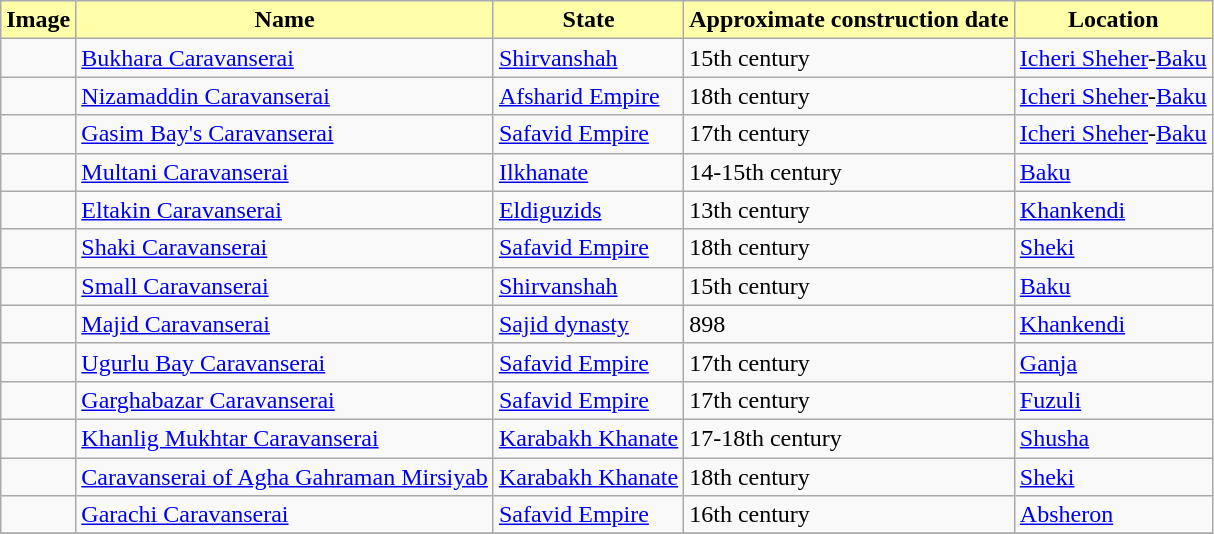<table class="wikitable sortable">
<tr>
<th style=background:#FFFFAA;>Image</th>
<th style=background:#FFFFAA;>Name</th>
<th style=background:#FFFFAA;>State</th>
<th style=background:#FFFFAA;>Approximate construction date</th>
<th style=background:#FFFFAA;>Location</th>
</tr>
<tr>
<td></td>
<td><a href='#'>Bukhara Caravanserai</a></td>
<td><a href='#'>Shirvanshah</a></td>
<td>15th century</td>
<td><a href='#'>Icheri Sheher</a>-<a href='#'>Baku</a></td>
</tr>
<tr>
<td></td>
<td><a href='#'>Nizamaddin Caravanserai</a></td>
<td><a href='#'>Afsharid Empire</a></td>
<td>18th century</td>
<td><a href='#'>Icheri Sheher</a>-<a href='#'>Baku</a></td>
</tr>
<tr>
<td></td>
<td><a href='#'>Gasim Bay's Caravanserai</a></td>
<td><a href='#'>Safavid Empire</a></td>
<td>17th century</td>
<td><a href='#'>Icheri Sheher</a>-<a href='#'>Baku</a></td>
</tr>
<tr>
<td></td>
<td><a href='#'>Multani Caravanserai</a></td>
<td><a href='#'>Ilkhanate</a></td>
<td>14-15th century</td>
<td><a href='#'>Baku</a></td>
</tr>
<tr>
<td></td>
<td><a href='#'>Eltakin Caravanserai</a></td>
<td><a href='#'>Eldiguzids</a></td>
<td>13th century</td>
<td><a href='#'>Khankendi</a></td>
</tr>
<tr>
<td></td>
<td><a href='#'>Shaki Caravanserai</a></td>
<td><a href='#'>Safavid Empire</a></td>
<td>18th century</td>
<td><a href='#'>Sheki</a></td>
</tr>
<tr>
<td></td>
<td><a href='#'>Small Caravanserai</a></td>
<td><a href='#'>Shirvanshah</a></td>
<td>15th century</td>
<td><a href='#'>Baku</a></td>
</tr>
<tr>
<td></td>
<td><a href='#'>Majid Caravanserai</a></td>
<td><a href='#'>Sajid dynasty</a></td>
<td>898</td>
<td><a href='#'>Khankendi</a></td>
</tr>
<tr>
<td></td>
<td><a href='#'>Ugurlu Bay Caravanserai</a></td>
<td><a href='#'>Safavid Empire</a></td>
<td>17th century</td>
<td><a href='#'>Ganja</a></td>
</tr>
<tr>
<td></td>
<td><a href='#'>Garghabazar Caravanserai</a></td>
<td><a href='#'>Safavid Empire</a></td>
<td>17th century</td>
<td><a href='#'>Fuzuli</a></td>
</tr>
<tr>
<td></td>
<td><a href='#'>Khanlig Mukhtar Caravanserai</a></td>
<td><a href='#'>Karabakh Khanate</a></td>
<td>17-18th century</td>
<td><a href='#'>Shusha</a></td>
</tr>
<tr>
<td></td>
<td><a href='#'>Caravanserai of Agha Gahraman Mirsiyab</a></td>
<td><a href='#'>Karabakh Khanate</a></td>
<td>18th century</td>
<td><a href='#'>Sheki</a></td>
</tr>
<tr>
<td></td>
<td><a href='#'>Garachi Caravanserai</a></td>
<td><a href='#'>Safavid Empire</a></td>
<td>16th century</td>
<td><a href='#'>Absheron</a></td>
</tr>
<tr>
</tr>
</table>
